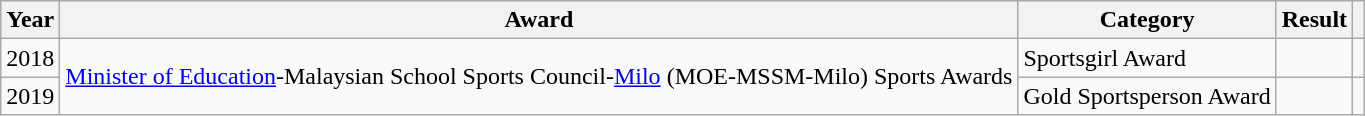<table class=wikitable>
<tr>
<th>Year</th>
<th>Award</th>
<th>Category</th>
<th>Result</th>
<th></th>
</tr>
<tr>
<td>2018</td>
<td rowspan=2><a href='#'>Minister of Education</a>-Malaysian School Sports Council-<a href='#'>Milo</a> (MOE-MSSM-Milo) Sports Awards</td>
<td>Sportsgirl Award</td>
<td></td>
<td></td>
</tr>
<tr>
<td>2019</td>
<td>Gold Sportsperson Award</td>
<td></td>
<td></td>
</tr>
</table>
